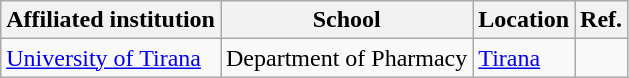<table class="wikitable sortable">
<tr>
<th>Affiliated institution</th>
<th>School</th>
<th>Location</th>
<th>Ref.</th>
</tr>
<tr>
<td><a href='#'>University of Tirana</a></td>
<td>Department of Pharmacy</td>
<td><a href='#'>Tirana</a></td>
<td></td>
</tr>
</table>
